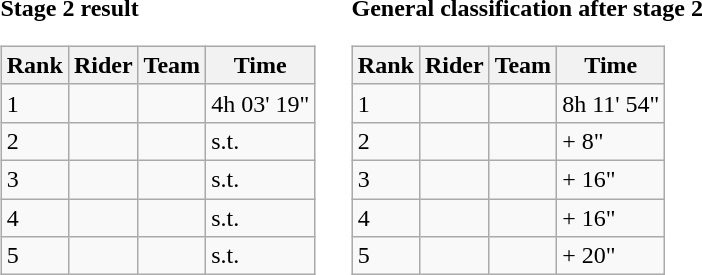<table>
<tr>
<td><strong>Stage 2 result</strong><br><table class=wikitable>
<tr>
<th scope="col">Rank</th>
<th scope="col">Rider</th>
<th scope="col">Team</th>
<th scope="col">Time</th>
</tr>
<tr>
<td>1</td>
<td></td>
<td></td>
<td>4h 03' 19"</td>
</tr>
<tr>
<td>2</td>
<td></td>
<td></td>
<td>s.t.</td>
</tr>
<tr>
<td>3</td>
<td></td>
<td></td>
<td>s.t.</td>
</tr>
<tr>
<td>4</td>
<td></td>
<td></td>
<td>s.t.</td>
</tr>
<tr>
<td>5</td>
<td></td>
<td></td>
<td>s.t.</td>
</tr>
</table>
</td>
<td></td>
<td><strong>General classification after stage 2</strong><br><table class=wikitable>
<tr>
<th scope="col">Rank</th>
<th scope="col">Rider</th>
<th scope="col">Team</th>
<th scope="col">Time</th>
</tr>
<tr>
<td>1</td>
<td></td>
<td></td>
<td>8h 11' 54"</td>
</tr>
<tr>
<td>2</td>
<td></td>
<td></td>
<td>+ 8"</td>
</tr>
<tr>
<td>3</td>
<td></td>
<td></td>
<td>+ 16"</td>
</tr>
<tr>
<td>4</td>
<td></td>
<td></td>
<td>+ 16"</td>
</tr>
<tr>
<td>5</td>
<td></td>
<td></td>
<td>+ 20"</td>
</tr>
</table>
</td>
</tr>
</table>
